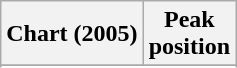<table class="wikitable">
<tr>
<th align="left">Chart (2005)</th>
<th align="center">Peak<br>position</th>
</tr>
<tr>
</tr>
<tr>
</tr>
<tr>
</tr>
</table>
